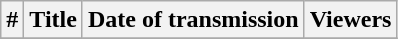<table class="wikitable">
<tr>
<th>#</th>
<th>Title</th>
<th>Date of transmission</th>
<th>Viewers</th>
</tr>
<tr>
</tr>
</table>
